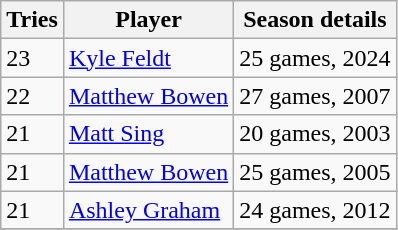<table class="wikitable">
<tr>
<th>Tries</th>
<th>Player</th>
<th>Season details</th>
</tr>
<tr>
<td>23</td>
<td><a href='#'>Kyle Feldt</a></td>
<td>25 games, 2024</td>
</tr>
<tr>
<td>22</td>
<td><a href='#'>Matthew Bowen</a></td>
<td>27 games, 2007</td>
</tr>
<tr>
<td>21</td>
<td><a href='#'>Matt Sing</a></td>
<td>20 games, 2003</td>
</tr>
<tr>
<td>21</td>
<td><a href='#'>Matthew Bowen</a></td>
<td>25 games, 2005</td>
</tr>
<tr>
<td>21</td>
<td><a href='#'>Ashley Graham</a></td>
<td>24 games, 2012</td>
</tr>
<tr>
</tr>
</table>
